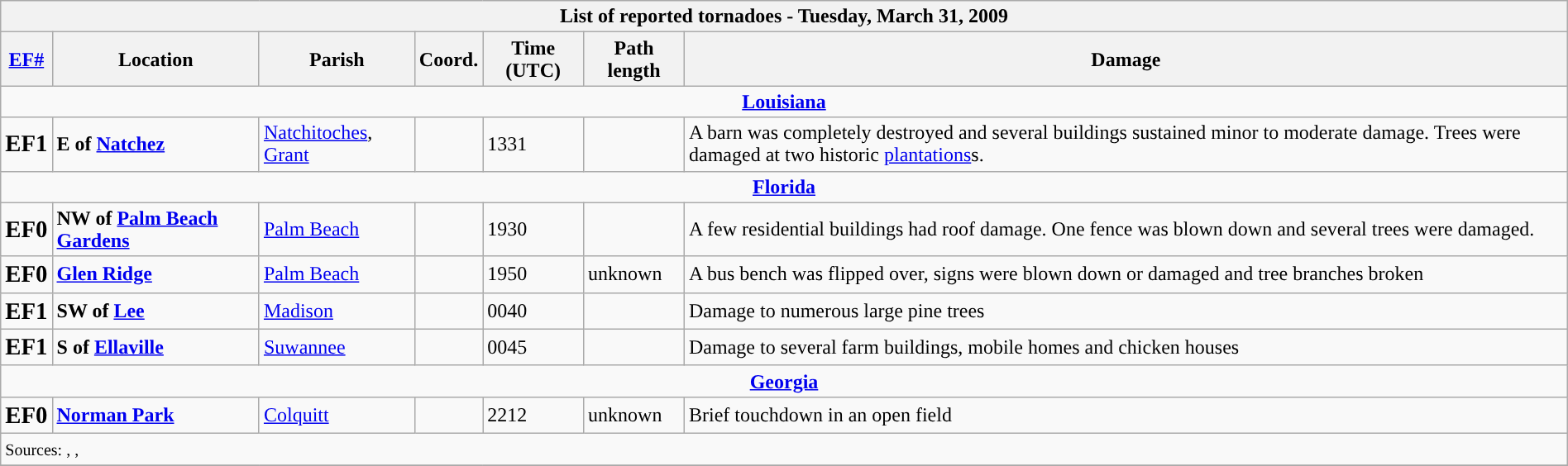<table class="wikitable collapsible" width="100%">
<tr>
<th colspan="7">List of reported tornadoes - Tuesday, March 31, 2009</th>
</tr>
<tr>
<th><a href='#'>EF#</a></th>
<th>Location</th>
<th>Parish</th>
<th>Coord.</th>
<th>Time (UTC)</th>
<th>Path length</th>
<th style="text-align:center"><strong>Damage</strong></th>
</tr>
<tr>
<td colspan="7" align=center><strong><a href='#'>Louisiana</a></strong></td>
</tr>
<tr>
<td><big><strong>EF1</strong></big></td>
<td><strong>E of <a href='#'>Natchez</a></strong></td>
<td><a href='#'>Natchitoches</a>, <a href='#'>Grant</a></td>
<td></td>
<td>1331</td>
<td></td>
<td>A barn was completely destroyed and several buildings sustained minor to moderate damage. Trees were damaged at two historic <a href='#'>plantations</a>s.</td>
</tr>
<tr>
<td colspan="7" align=center><strong><a href='#'>Florida</a></strong></td>
</tr>
<tr>
<td><big><strong>EF0</strong></big></td>
<td><strong>NW of <a href='#'>Palm Beach Gardens</a></strong></td>
<td><a href='#'>Palm Beach</a></td>
<td></td>
<td>1930</td>
<td></td>
<td>A few residential buildings had roof damage. One fence was blown down and several trees were damaged.</td>
</tr>
<tr>
<td><big><strong>EF0</strong></big></td>
<td><strong><a href='#'>Glen Ridge</a></strong></td>
<td><a href='#'>Palm Beach</a></td>
<td></td>
<td>1950</td>
<td>unknown</td>
<td>A bus bench was flipped over, signs were blown down or damaged and tree branches broken</td>
</tr>
<tr>
<td><big><strong>EF1</strong></big></td>
<td><strong>SW of <a href='#'>Lee</a></strong></td>
<td><a href='#'>Madison</a></td>
<td></td>
<td>0040</td>
<td></td>
<td>Damage to numerous large pine trees</td>
</tr>
<tr>
<td><big><strong>EF1</strong></big></td>
<td><strong>S of <a href='#'>Ellaville</a></strong></td>
<td><a href='#'>Suwannee</a></td>
<td></td>
<td>0045</td>
<td></td>
<td>Damage to several farm buildings, mobile homes and chicken houses</td>
</tr>
<tr>
<td colspan="7" align=center><strong><a href='#'>Georgia</a></strong></td>
</tr>
<tr>
<td><big><strong>EF0</strong></big></td>
<td><strong><a href='#'>Norman Park</a></strong></td>
<td><a href='#'>Colquitt</a></td>
<td></td>
<td>2212</td>
<td>unknown</td>
<td>Brief touchdown in an open field</td>
</tr>
<tr>
<td colspan="7"><small>Sources: , , </small></td>
</tr>
<tr>
</tr>
</table>
